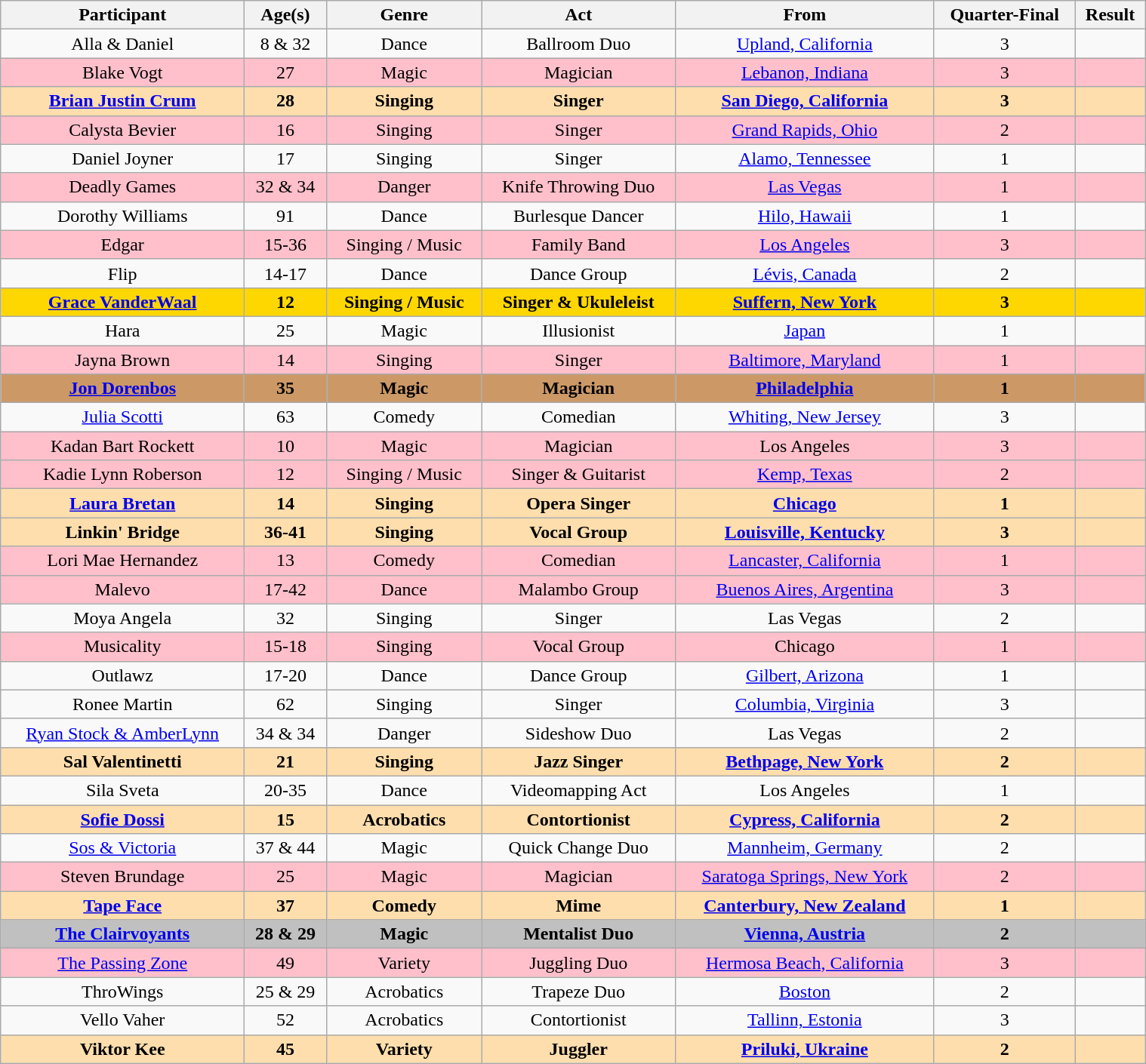<table class="wikitable sortable" style="margin-left: auto; margin-right: auto; width:80%; text-align:center;">
<tr>
<th>Participant</th>
<th>Age(s) </th>
<th>Genre</th>
<th>Act</th>
<th>From</th>
<th>Quarter-Final</th>
<th>Result</th>
</tr>
<tr>
<td>Alla & Daniel</td>
<td>8 & 32</td>
<td>Dance</td>
<td>Ballroom Duo</td>
<td><a href='#'>Upland, California</a></td>
<td>3</td>
<td></td>
</tr>
<tr style="background:pink;">
<td>Blake Vogt</td>
<td>27</td>
<td>Magic</td>
<td>Magician</td>
<td><a href='#'>Lebanon, Indiana</a></td>
<td>3</td>
<td></td>
</tr>
<tr style="color:black; background:NavajoWhite">
<td><strong><a href='#'>Brian Justin Crum</a></strong></td>
<td><strong>28</strong></td>
<td><strong>Singing</strong></td>
<td><strong>Singer</strong></td>
<td><strong><a href='#'>San Diego, California</a></strong></td>
<td><strong>3</strong></td>
<td><strong></strong></td>
</tr>
<tr style="background:pink;">
<td>Calysta Bevier </td>
<td>16</td>
<td>Singing</td>
<td>Singer</td>
<td><a href='#'>Grand Rapids, Ohio</a></td>
<td>2</td>
<td></td>
</tr>
<tr>
<td>Daniel Joyner</td>
<td>17</td>
<td>Singing</td>
<td>Singer</td>
<td><a href='#'>Alamo, Tennessee</a></td>
<td>1</td>
<td></td>
</tr>
<tr style="background:pink;">
<td>Deadly Games</td>
<td>32 & 34</td>
<td>Danger</td>
<td>Knife Throwing Duo</td>
<td><a href='#'>Las Vegas</a></td>
<td>1</td>
<td></td>
</tr>
<tr>
<td>Dorothy Williams </td>
<td>91</td>
<td>Dance</td>
<td>Burlesque Dancer</td>
<td><a href='#'>Hilo, Hawaii</a></td>
<td>1</td>
<td></td>
</tr>
<tr style="background:pink;">
<td>Edgar</td>
<td>15-36</td>
<td>Singing / Music</td>
<td>Family Band</td>
<td><a href='#'>Los Angeles</a></td>
<td>3</td>
<td></td>
</tr>
<tr>
<td>Flip </td>
<td>14-17</td>
<td>Dance</td>
<td>Dance Group</td>
<td><a href='#'>Lévis, Canada</a></td>
<td>2</td>
<td></td>
</tr>
<tr style="color:black; background:gold;">
<td><strong><a href='#'>Grace VanderWaal</a></strong> </td>
<td><strong>12</strong></td>
<td><strong>Singing / Music</strong></td>
<td><strong>Singer & Ukuleleist</strong></td>
<td><strong><a href='#'>Suffern, New York</a></strong></td>
<td><strong>3</strong></td>
<td><strong></strong></td>
</tr>
<tr>
<td>Hara</td>
<td>25</td>
<td>Magic</td>
<td>Illusionist</td>
<td><a href='#'>Japan</a></td>
<td>1</td>
<td></td>
</tr>
<tr style="background:pink;">
<td>Jayna Brown </td>
<td>14</td>
<td>Singing</td>
<td>Singer</td>
<td><a href='#'>Baltimore, Maryland</a></td>
<td>1</td>
<td></td>
</tr>
<tr style="color:black; background:#c96;">
<td><strong><a href='#'>Jon Dorenbos</a></strong> </td>
<td><strong>35</strong></td>
<td><strong>Magic</strong></td>
<td><strong>Magician</strong></td>
<td><strong><a href='#'>Philadelphia</a></strong></td>
<td><strong>1</strong></td>
<td><strong></strong></td>
</tr>
<tr>
<td><a href='#'>Julia Scotti</a></td>
<td>63</td>
<td>Comedy</td>
<td>Comedian</td>
<td><a href='#'>Whiting, New Jersey</a></td>
<td>3</td>
<td></td>
</tr>
<tr style="background:pink;">
<td>Kadan Bart Rockett</td>
<td>10</td>
<td>Magic</td>
<td>Magician</td>
<td>Los Angeles</td>
<td>3</td>
<td></td>
</tr>
<tr style="background:pink;">
<td>Kadie Lynn Roberson</td>
<td>12</td>
<td>Singing / Music</td>
<td>Singer & Guitarist</td>
<td><a href='#'>Kemp, Texas</a></td>
<td>2</td>
<td></td>
</tr>
<tr style="color:black; background:NavajoWhite;">
<td><strong><a href='#'>Laura Bretan</a></strong> </td>
<td><strong>14</strong></td>
<td><strong>Singing</strong></td>
<td><strong>Opera Singer</strong></td>
<td><strong><a href='#'>Chicago</a></strong></td>
<td><strong>1</strong></td>
<td><strong></strong></td>
</tr>
<tr style="color:black; background:NavajoWhite;">
<td><strong>Linkin' Bridge</strong></td>
<td><strong>36-41</strong></td>
<td><strong>Singing</strong></td>
<td><strong>Vocal Group</strong></td>
<td><strong><a href='#'>Louisville, Kentucky</a></strong></td>
<td><strong>3</strong></td>
<td><strong></strong></td>
</tr>
<tr style="background:pink;">
<td>Lori Mae Hernandez</td>
<td>13</td>
<td>Comedy</td>
<td>Comedian</td>
<td><a href='#'>Lancaster, California</a></td>
<td>1</td>
<td></td>
</tr>
<tr style="background:pink;">
<td>Malevo </td>
<td>17-42</td>
<td>Dance</td>
<td>Malambo Group</td>
<td><a href='#'>Buenos Aires, Argentina</a></td>
<td>3</td>
<td></td>
</tr>
<tr>
<td>Moya Angela</td>
<td>32</td>
<td>Singing</td>
<td>Singer</td>
<td>Las Vegas</td>
<td>2</td>
<td></td>
</tr>
<tr style="background:pink;">
<td>Musicality</td>
<td>15-18</td>
<td>Singing</td>
<td>Vocal Group</td>
<td>Chicago</td>
<td>1</td>
<td></td>
</tr>
<tr>
<td>Outlawz</td>
<td>17-20</td>
<td>Dance</td>
<td>Dance Group</td>
<td><a href='#'>Gilbert, Arizona</a></td>
<td>1</td>
<td></td>
</tr>
<tr>
<td>Ronee Martin</td>
<td>62</td>
<td>Singing</td>
<td>Singer</td>
<td><a href='#'>Columbia, Virginia</a></td>
<td>3</td>
<td></td>
</tr>
<tr>
<td><a href='#'>Ryan Stock & AmberLynn</a></td>
<td>34 & 34</td>
<td>Danger</td>
<td>Sideshow Duo</td>
<td>Las Vegas</td>
<td>2</td>
<td></td>
</tr>
<tr style="color:black; background:NavajoWhite;">
<td><strong>Sal Valentinetti</strong> </td>
<td><strong>21</strong></td>
<td><strong>Singing</strong></td>
<td><strong>Jazz Singer</strong></td>
<td><strong><a href='#'>Bethpage, New York</a></strong></td>
<td><strong>2</strong></td>
<td><strong></strong></td>
</tr>
<tr>
<td>Sila Sveta </td>
<td>20-35</td>
<td>Dance</td>
<td>Videomapping Act</td>
<td>Los Angeles</td>
<td>1</td>
<td></td>
</tr>
<tr style="background:NavajoWhite;">
<td><strong><a href='#'>Sofie Dossi</a></strong> </td>
<td><strong>15</strong></td>
<td><strong>Acrobatics</strong></td>
<td><strong>Contortionist</strong></td>
<td><strong><a href='#'>Cypress, California</a></strong></td>
<td><strong>2</strong></td>
<td><strong></strong></td>
</tr>
<tr>
<td><a href='#'>Sos & Victoria</a></td>
<td>37 & 44</td>
<td>Magic</td>
<td>Quick Change Duo</td>
<td><a href='#'>Mannheim, Germany</a></td>
<td>2</td>
<td></td>
</tr>
<tr style="background:pink;">
<td>Steven Brundage </td>
<td>25</td>
<td>Magic</td>
<td>Magician</td>
<td><a href='#'>Saratoga Springs, New York</a></td>
<td>2</td>
<td></td>
</tr>
<tr style="background:Navajowhite">
<td><strong><a href='#'>Tape Face</a></strong></td>
<td><strong>37</strong></td>
<td><strong>Comedy</strong></td>
<td><strong>Mime</strong></td>
<td><strong><a href='#'>Canterbury, New Zealand</a></strong></td>
<td><strong>1</strong></td>
<td><strong></strong></td>
</tr>
<tr style="background:silver;">
<td><strong><a href='#'>The Clairvoyants</a></strong></td>
<td><strong>28 & 29</strong></td>
<td><strong>Magic</strong></td>
<td><strong>Mentalist Duo</strong></td>
<td><strong><a href='#'>Vienna, Austria</a></strong></td>
<td><strong>2</strong></td>
<td><strong></strong></td>
</tr>
<tr style="background:pink;">
<td><a href='#'>The Passing Zone</a> </td>
<td>49</td>
<td>Variety</td>
<td>Juggling Duo</td>
<td><a href='#'>Hermosa Beach, California</a></td>
<td>3</td>
<td></td>
</tr>
<tr>
<td>ThroWings</td>
<td>25 & 29</td>
<td>Acrobatics</td>
<td>Trapeze Duo</td>
<td><a href='#'>Boston</a></td>
<td>2</td>
<td></td>
</tr>
<tr>
<td>Vello Vaher</td>
<td>52</td>
<td>Acrobatics</td>
<td>Contortionist</td>
<td><a href='#'>Tallinn, Estonia</a></td>
<td>3</td>
<td></td>
</tr>
<tr style="color:black; background:Navajowhite">
<td><strong>Viktor Kee</strong></td>
<td><strong>45</strong></td>
<td><strong>Variety</strong></td>
<td><strong>Juggler</strong></td>
<td><strong><a href='#'>Priluki, Ukraine</a></strong></td>
<td><strong>2</strong></td>
<td><strong></strong></td>
</tr>
</table>
